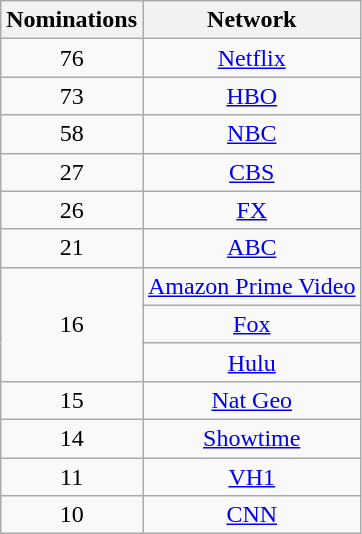<table class="wikitable floatright" style="text-align: center;">
<tr>
<th scope="col" style="width:55px;">Nominations</th>
<th scope="col" style="text-align:center;">Network</th>
</tr>
<tr>
<td>76</td>
<td><a href='#'>Netflix</a></td>
</tr>
<tr>
<td>73</td>
<td><a href='#'>HBO</a></td>
</tr>
<tr>
<td>58</td>
<td><a href='#'>NBC</a></td>
</tr>
<tr>
<td>27</td>
<td><a href='#'>CBS</a></td>
</tr>
<tr>
<td>26</td>
<td><a href='#'>FX</a></td>
</tr>
<tr>
<td>21</td>
<td><a href='#'>ABC</a></td>
</tr>
<tr>
<td rowspan=3>16</td>
<td><a href='#'>Amazon Prime Video</a></td>
</tr>
<tr>
<td><a href='#'>Fox</a></td>
</tr>
<tr>
<td><a href='#'>Hulu</a></td>
</tr>
<tr>
<td>15</td>
<td><a href='#'>Nat Geo</a></td>
</tr>
<tr>
<td>14</td>
<td><a href='#'>Showtime</a></td>
</tr>
<tr>
<td>11</td>
<td><a href='#'>VH1</a></td>
</tr>
<tr>
<td>10</td>
<td><a href='#'>CNN</a></td>
</tr>
</table>
